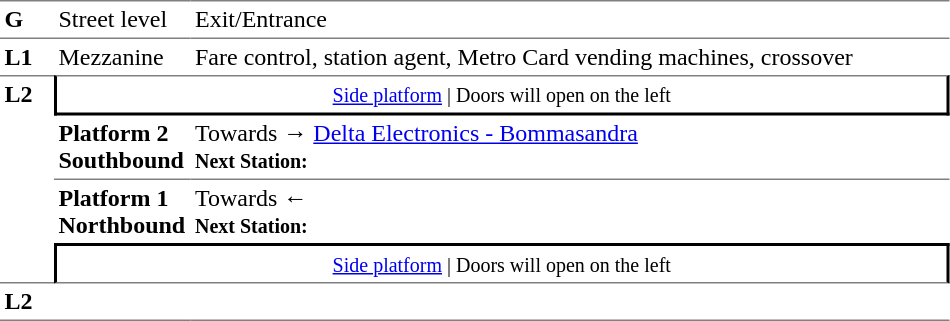<table table border=0 cellspacing=0 cellpadding=3>
<tr>
<td style="border-bottom:solid 1px gray;border-top:solid 1px gray;" width=30 valign=top><strong>G</strong></td>
<td style="border-top:solid 1px gray;border-bottom:solid 1px gray;" width=85 valign=top>Street level</td>
<td style="border-top:solid 1px gray;border-bottom:solid 1px gray;" width=500 valign=top>Exit/Entrance</td>
</tr>
<tr>
<td valign=top><strong>L1</strong></td>
<td valign=top>Mezzanine</td>
<td valign=top>Fare control, station agent, Metro Card vending machines, crossover<br></td>
</tr>
<tr>
<td style="border-top:solid 1px gray;border-bottom:solid 1px gray;" width=30 rowspan=4 valign=top><strong>L2</strong></td>
<td style="border-top:solid 1px gray;border-right:solid 2px black;border-left:solid 2px black;border-bottom:solid 2px black;text-align:center;" colspan=2><small><a href='#'>Side platform</a> | Doors will open on the left </small></td>
</tr>
<tr>
<td style="border-bottom:solid 1px gray;" width=85><span><strong>Platform 2</strong><br><strong>Southbound</strong></span></td>
<td style="border-bottom:solid 1px gray;" width=500>Towards → <a href='#'>Delta Electronics - Bommasandra</a><br><small><strong>Next Station:</strong> </small></td>
</tr>
<tr>
<td><span><strong>Platform 1</strong><br><strong>Northbound</strong></span></td>
<td>Towards ← <br><small><strong>Next Station:</strong> </small></td>
</tr>
<tr>
<td style="border-top:solid 2px black;border-right:solid 2px black;border-left:solid 2px black;border-bottom:solid 1px gray;" colspan=2  align=center><small><a href='#'>Side platform</a> | Doors will open on the left </small></td>
</tr>
<tr>
<td style="border-bottom:solid 1px gray;" width=30 rowspan=2 valign=top><strong>L2</strong></td>
<td style="border-bottom:solid 1px gray;" width=85></td>
<td style="border-bottom:solid 1px gray;" width=500></td>
</tr>
<tr>
</tr>
</table>
